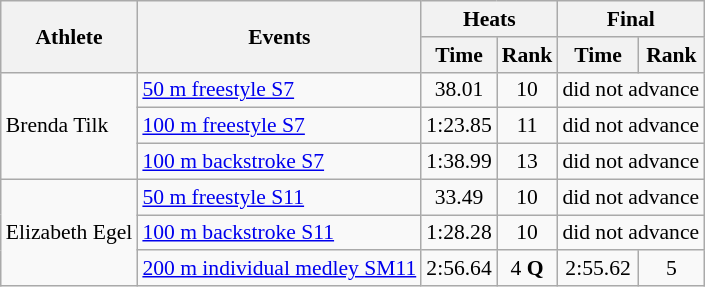<table class=wikitable style="font-size:90%">
<tr>
<th rowspan=2>Athlete</th>
<th rowspan=2>Events</th>
<th colspan="2">Heats</th>
<th colspan="2">Final</th>
</tr>
<tr>
<th>Time</th>
<th>Rank</th>
<th>Time</th>
<th>Rank</th>
</tr>
<tr align=center>
<td align=left rowspan=3>Brenda Tilk</td>
<td align=left><a href='#'>50 m freestyle S7</a></td>
<td>38.01</td>
<td>10</td>
<td colspan=2>did not advance</td>
</tr>
<tr align=center>
<td align=left><a href='#'>100 m freestyle S7</a></td>
<td>1:23.85</td>
<td>11</td>
<td colspan=2>did not advance</td>
</tr>
<tr align=center>
<td align=left><a href='#'>100 m backstroke S7</a></td>
<td>1:38.99</td>
<td>13</td>
<td colspan=2>did not advance</td>
</tr>
<tr align=center>
<td align=left rowspan=3>Elizabeth Egel</td>
<td align=left><a href='#'>50 m freestyle S11</a></td>
<td>33.49</td>
<td>10</td>
<td colspan=2>did not advance</td>
</tr>
<tr align=center>
<td align=left><a href='#'>100 m backstroke S11</a></td>
<td>1:28.28</td>
<td>10</td>
<td colspan=2>did not advance</td>
</tr>
<tr align=center>
<td align=left><a href='#'>200 m individual medley SM11</a></td>
<td>2:56.64</td>
<td>4 <strong>Q</strong></td>
<td>2:55.62</td>
<td>5</td>
</tr>
</table>
